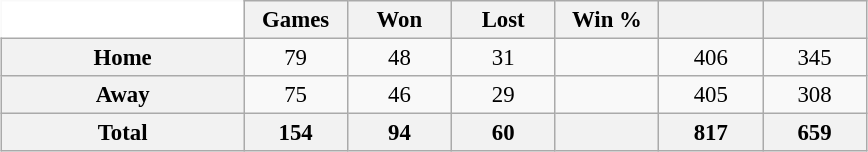<table class="wikitable" style="font-size:95%; text-align:center; width:38em; border:0;margin:0.5em auto;">
<tr>
<td width="28%" style="background:#fff;border:0;"></td>
<th width="12%">Games</th>
<th width="12%">Won</th>
<th width="12%">Lost</th>
<th width="12%">Win %</th>
<th width="12%"></th>
<th width="12%"></th>
</tr>
<tr>
<th>Home</th>
<td>79</td>
<td>48</td>
<td>31</td>
<td></td>
<td>406</td>
<td>345</td>
</tr>
<tr>
<th>Away</th>
<td>75</td>
<td>46</td>
<td>29</td>
<td></td>
<td>405</td>
<td>308</td>
</tr>
<tr>
<th>Total</th>
<th>154</th>
<th>94</th>
<th>60</th>
<th></th>
<th>817</th>
<th>659</th>
</tr>
</table>
